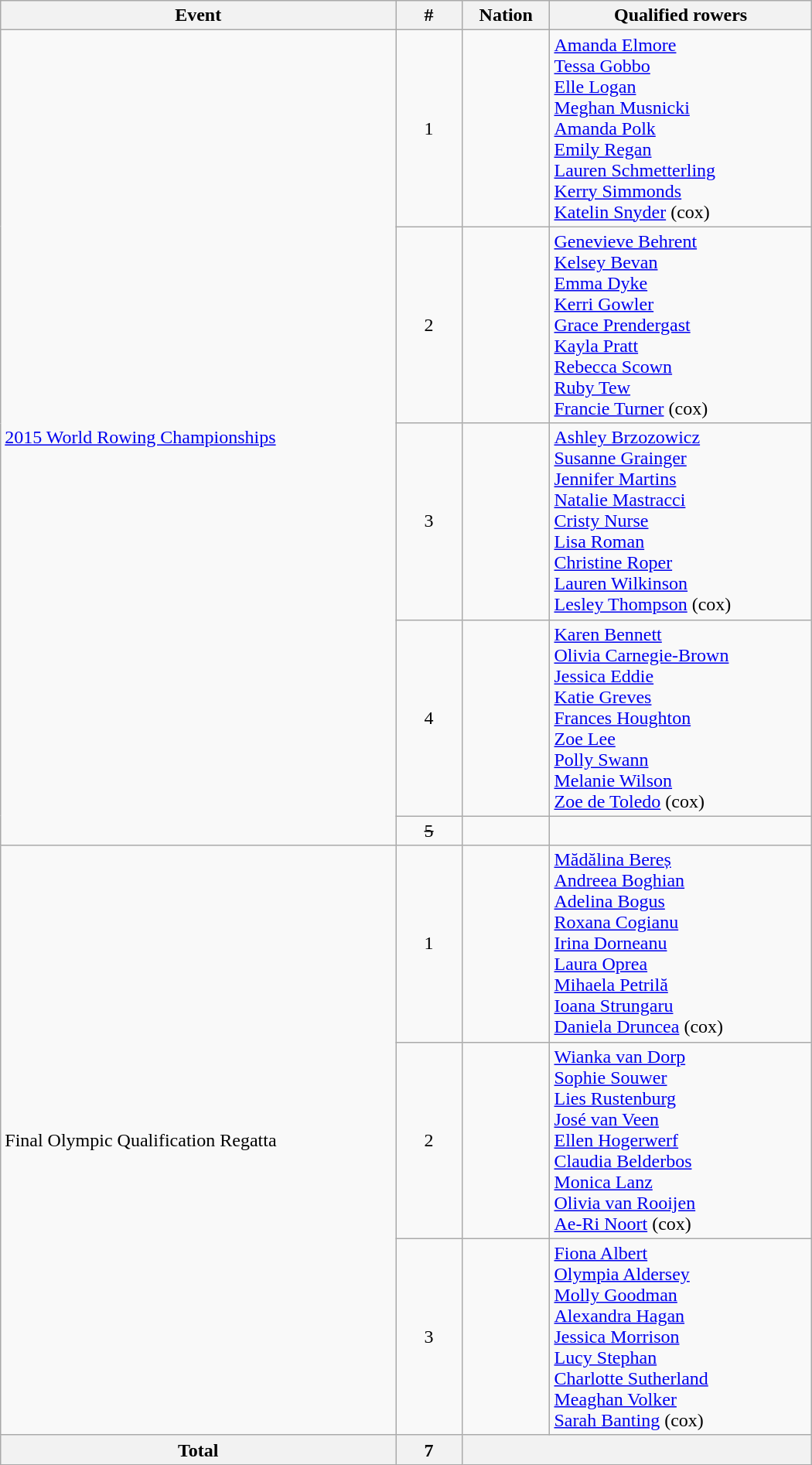<table class="wikitable"  style="width:700px; text-align:center;">
<tr>
<th>Event</th>
<th width=50>#</th>
<th>Nation</th>
<th>Qualified rowers</th>
</tr>
<tr>
<td rowspan=5 align=left><a href='#'>2015 World Rowing Championships</a></td>
<td>1</td>
<td align=left></td>
<td align=left><a href='#'>Amanda Elmore</a><br><a href='#'>Tessa Gobbo</a><br><a href='#'>Elle Logan</a><br><a href='#'>Meghan Musnicki</a><br><a href='#'>Amanda Polk</a><br><a href='#'>Emily Regan</a><br><a href='#'>Lauren Schmetterling</a><br><a href='#'>Kerry Simmonds</a><br><a href='#'>Katelin Snyder</a> (cox)</td>
</tr>
<tr>
<td>2</td>
<td align=left></td>
<td align=left><a href='#'>Genevieve Behrent</a><br><a href='#'>Kelsey Bevan</a><br><a href='#'>Emma Dyke</a><br><a href='#'>Kerri Gowler</a><br><a href='#'>Grace Prendergast</a><br><a href='#'>Kayla Pratt</a><br><a href='#'>Rebecca Scown</a><br><a href='#'>Ruby Tew</a><br><a href='#'>Francie Turner</a> (cox)</td>
</tr>
<tr>
<td>3</td>
<td align=left></td>
<td align=left><a href='#'>Ashley Brzozowicz</a><br><a href='#'>Susanne Grainger</a><br><a href='#'>Jennifer Martins</a><br><a href='#'>Natalie Mastracci</a><br><a href='#'>Cristy Nurse</a><br><a href='#'>Lisa Roman</a><br><a href='#'>Christine Roper</a><br><a href='#'>Lauren Wilkinson</a><br><a href='#'>Lesley Thompson</a> (cox)</td>
</tr>
<tr>
<td>4</td>
<td align=left></td>
<td align=left><a href='#'>Karen Bennett</a><br><a href='#'>Olivia Carnegie-Brown</a><br><a href='#'>Jessica Eddie</a><br><a href='#'>Katie Greves</a><br><a href='#'>Frances Houghton</a><br><a href='#'>Zoe Lee</a><br><a href='#'>Polly Swann</a><br><a href='#'>Melanie Wilson</a><br><a href='#'>Zoe de Toledo</a> (cox)</td>
</tr>
<tr>
<td><s>5</s></td>
<td align=left><s></s></td>
<td align=left></td>
</tr>
<tr>
<td rowspan=3 align=left>Final Olympic Qualification Regatta</td>
<td>1</td>
<td align=left></td>
<td align=left><a href='#'>Mădălina Bereș</a><br><a href='#'>Andreea Boghian</a><br><a href='#'>Adelina Bogus</a><br><a href='#'>Roxana Cogianu</a><br><a href='#'>Irina Dorneanu</a><br><a href='#'>Laura Oprea</a><br><a href='#'>Mihaela Petrilă</a><br><a href='#'>Ioana Strungaru</a><br><a href='#'>Daniela Druncea</a> (cox)</td>
</tr>
<tr>
<td>2</td>
<td align=left></td>
<td align=left><a href='#'>Wianka van Dorp</a><br><a href='#'>Sophie Souwer</a><br><a href='#'>Lies Rustenburg</a><br><a href='#'>José van Veen</a><br><a href='#'>Ellen Hogerwerf</a><br><a href='#'>Claudia Belderbos</a><br><a href='#'>Monica Lanz</a><br><a href='#'>Olivia van Rooijen</a><br><a href='#'>Ae-Ri Noort</a> (cox)</td>
</tr>
<tr>
<td>3</td>
<td align=left></td>
<td align=left><a href='#'>Fiona Albert</a><br><a href='#'>Olympia Aldersey</a><br><a href='#'>Molly Goodman</a><br><a href='#'>Alexandra Hagan</a><br><a href='#'>Jessica Morrison</a><br><a href='#'>Lucy Stephan</a><br><a href='#'>Charlotte Sutherland</a><br><a href='#'>Meaghan Volker</a><br><a href='#'>Sarah Banting</a> (cox)</td>
</tr>
<tr>
<th>Total</th>
<th>7</th>
<th colspan=2></th>
</tr>
</table>
